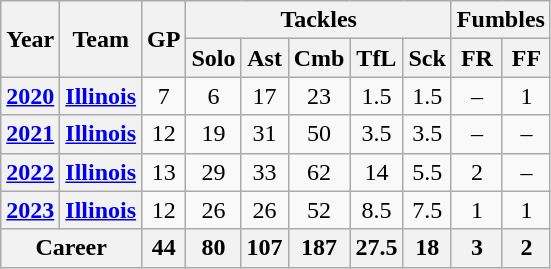<table class="wikitable" style="text-align: center;">
<tr>
<th rowspan="2">Year</th>
<th rowspan="2">Team</th>
<th rowspan="2">GP</th>
<th colspan="5">Tackles</th>
<th colspan="2">Fumbles</th>
</tr>
<tr>
<th>Solo</th>
<th>Ast</th>
<th>Cmb</th>
<th>TfL</th>
<th>Sck</th>
<th>FR</th>
<th>FF</th>
</tr>
<tr>
<th><a href='#'>2020</a></th>
<th><a href='#'>Illinois</a></th>
<td>7</td>
<td>6</td>
<td>17</td>
<td>23</td>
<td>1.5</td>
<td>1.5</td>
<td>–</td>
<td>1</td>
</tr>
<tr>
<th><a href='#'>2021</a></th>
<th><a href='#'>Illinois</a></th>
<td>12</td>
<td>19</td>
<td>31</td>
<td>50</td>
<td>3.5</td>
<td>3.5</td>
<td>–</td>
<td>–</td>
</tr>
<tr>
<th><a href='#'>2022</a></th>
<th><a href='#'>Illinois</a></th>
<td>13</td>
<td>29</td>
<td>33</td>
<td>62</td>
<td>14</td>
<td>5.5</td>
<td>2</td>
<td>–</td>
</tr>
<tr>
<th><a href='#'>2023</a></th>
<th><a href='#'>Illinois</a></th>
<td>12</td>
<td>26</td>
<td>26</td>
<td>52</td>
<td>8.5</td>
<td>7.5</td>
<td>1</td>
<td>1</td>
</tr>
<tr>
<th colspan="2">Career</th>
<th>44</th>
<th>80</th>
<th>107</th>
<th>187</th>
<th>27.5</th>
<th>18</th>
<th>3</th>
<th>2</th>
</tr>
</table>
